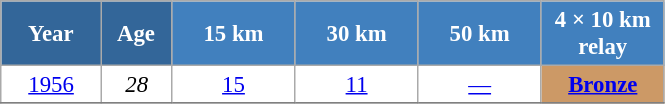<table class="wikitable" style="font-size:95%; text-align:center; border:grey solid 1px; border-collapse:collapse; background:#ffffff;">
<tr>
<th style="background-color:#369; color:white; width:60px;"> Year </th>
<th style="background-color:#369; color:white; width:40px;"> Age </th>
<th style="background-color:#4180be; color:white; width:75px;"> 15 km </th>
<th style="background-color:#4180be; color:white; width:75px;"> 30 km </th>
<th style="background-color:#4180be; color:white; width:75px;"> 50 km </th>
<th style="background-color:#4180be; color:white; width:75px;"> 4 × 10 km <br> relay </th>
</tr>
<tr>
<td><a href='#'>1956</a></td>
<td><em>28</em></td>
<td><a href='#'>15</a></td>
<td><a href='#'>11</a></td>
<td><a href='#'>—</a></td>
<td bgcolor="cc9966"><a href='#'><strong>Bronze</strong></a></td>
</tr>
<tr>
</tr>
</table>
